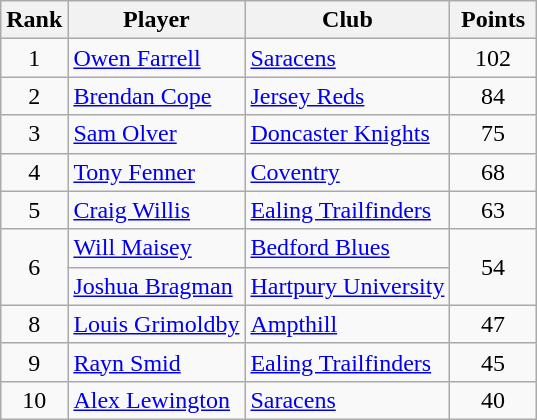<table class="wikitable" style="text-align:center">
<tr>
<th>Rank</th>
<th>Player</th>
<th>Club</th>
<th style="width:50px;">Points</th>
</tr>
<tr>
<td>1</td>
<td align=left> <a href='#'>Owen Farrell</a></td>
<td align=left><a href='#'>Saracens</a></td>
<td>102</td>
</tr>
<tr>
<td>2</td>
<td align=left> <a href='#'>Brendan Cope</a></td>
<td align=left><a href='#'>Jersey Reds</a></td>
<td>84</td>
</tr>
<tr>
<td>3</td>
<td align=left> <a href='#'>Sam Olver</a></td>
<td align=left><a href='#'>Doncaster Knights</a></td>
<td>75</td>
</tr>
<tr>
<td>4</td>
<td align=left> <a href='#'>Tony Fenner</a></td>
<td align=left><a href='#'>Coventry</a></td>
<td>68</td>
</tr>
<tr>
<td>5</td>
<td align=left> <a href='#'>Craig Willis</a></td>
<td align=left><a href='#'>Ealing Trailfinders</a></td>
<td>63</td>
</tr>
<tr>
<td rowspan=2>6</td>
<td align=left> <a href='#'>Will Maisey</a></td>
<td align=left><a href='#'>Bedford Blues</a></td>
<td rowspan=2>54</td>
</tr>
<tr>
<td align=left> <a href='#'>Joshua Bragman</a></td>
<td align=left><a href='#'>Hartpury University</a></td>
</tr>
<tr>
<td>8</td>
<td align=left> <a href='#'>Louis Grimoldby</a></td>
<td align=left><a href='#'>Ampthill</a></td>
<td>47</td>
</tr>
<tr>
<td>9</td>
<td align=left> <a href='#'>Rayn Smid</a></td>
<td align=left><a href='#'>Ealing Trailfinders</a></td>
<td>45</td>
</tr>
<tr>
<td>10</td>
<td align=left> <a href='#'>Alex Lewington</a></td>
<td align=left><a href='#'>Saracens</a></td>
<td>40</td>
</tr>
</table>
